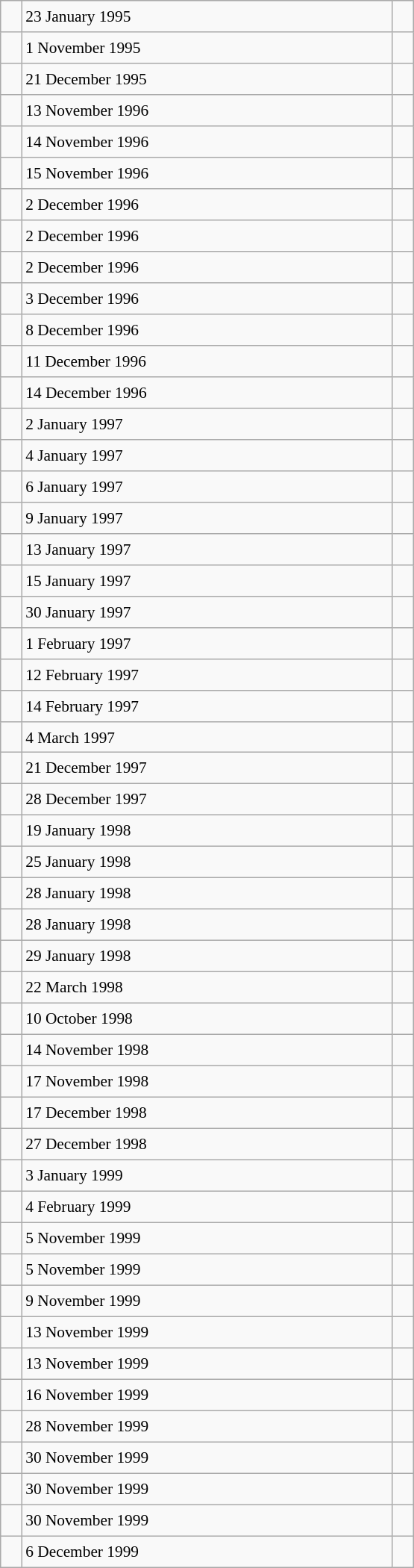<table class="wikitable" style="font-size: 89%; float: left; width: 26em; margin-right: 1em; height: 1400px">
<tr>
<td></td>
<td>23 January 1995</td>
<td></td>
</tr>
<tr>
<td></td>
<td>1 November 1995</td>
<td></td>
</tr>
<tr>
<td></td>
<td>21 December 1995</td>
<td></td>
</tr>
<tr>
<td></td>
<td>13 November 1996</td>
<td></td>
</tr>
<tr>
<td></td>
<td>14 November 1996</td>
<td></td>
</tr>
<tr>
<td></td>
<td>15 November 1996</td>
<td></td>
</tr>
<tr>
<td></td>
<td>2 December 1996</td>
<td></td>
</tr>
<tr>
<td></td>
<td>2 December 1996</td>
<td></td>
</tr>
<tr>
<td></td>
<td>2 December 1996</td>
<td></td>
</tr>
<tr>
<td></td>
<td>3 December 1996</td>
<td></td>
</tr>
<tr>
<td></td>
<td>8 December 1996</td>
<td></td>
</tr>
<tr>
<td></td>
<td>11 December 1996</td>
<td></td>
</tr>
<tr>
<td></td>
<td>14 December 1996</td>
<td></td>
</tr>
<tr>
<td></td>
<td>2 January 1997</td>
<td></td>
</tr>
<tr>
<td></td>
<td>4 January 1997</td>
<td></td>
</tr>
<tr>
<td></td>
<td>6 January 1997</td>
<td></td>
</tr>
<tr>
<td></td>
<td>9 January 1997</td>
<td></td>
</tr>
<tr>
<td></td>
<td>13 January 1997</td>
<td></td>
</tr>
<tr>
<td></td>
<td>15 January 1997</td>
<td></td>
</tr>
<tr>
<td></td>
<td>30 January 1997</td>
<td></td>
</tr>
<tr>
<td></td>
<td>1 February 1997</td>
<td></td>
</tr>
<tr>
<td></td>
<td>12 February 1997</td>
<td></td>
</tr>
<tr>
<td></td>
<td>14 February 1997</td>
<td></td>
</tr>
<tr>
<td></td>
<td>4 March 1997</td>
<td></td>
</tr>
<tr>
<td></td>
<td>21 December 1997</td>
<td></td>
</tr>
<tr>
<td></td>
<td>28 December 1997</td>
<td></td>
</tr>
<tr>
<td></td>
<td>19 January 1998</td>
<td></td>
</tr>
<tr>
<td></td>
<td>25 January 1998</td>
<td></td>
</tr>
<tr>
<td></td>
<td>28 January 1998</td>
<td></td>
</tr>
<tr>
<td></td>
<td>28 January 1998</td>
<td></td>
</tr>
<tr>
<td></td>
<td>29 January 1998</td>
<td></td>
</tr>
<tr>
<td></td>
<td>22 March 1998</td>
<td></td>
</tr>
<tr>
<td></td>
<td>10 October 1998</td>
<td></td>
</tr>
<tr>
<td></td>
<td>14 November 1998</td>
<td></td>
</tr>
<tr>
<td></td>
<td>17 November 1998</td>
<td></td>
</tr>
<tr>
<td></td>
<td>17 December 1998</td>
<td></td>
</tr>
<tr>
<td></td>
<td>27 December 1998</td>
<td></td>
</tr>
<tr>
<td></td>
<td>3 January 1999</td>
<td></td>
</tr>
<tr>
<td></td>
<td>4 February 1999</td>
<td></td>
</tr>
<tr>
<td></td>
<td>5 November 1999</td>
<td></td>
</tr>
<tr>
<td></td>
<td>5 November 1999</td>
<td></td>
</tr>
<tr>
<td></td>
<td>9 November 1999</td>
<td></td>
</tr>
<tr>
<td></td>
<td>13 November 1999</td>
<td></td>
</tr>
<tr>
<td></td>
<td>13 November 1999</td>
<td></td>
</tr>
<tr>
<td></td>
<td>16 November 1999</td>
<td></td>
</tr>
<tr>
<td></td>
<td>28 November 1999</td>
<td></td>
</tr>
<tr>
<td></td>
<td>30 November 1999</td>
<td></td>
</tr>
<tr>
<td></td>
<td>30 November 1999</td>
<td></td>
</tr>
<tr>
<td></td>
<td>30 November 1999</td>
<td></td>
</tr>
<tr>
<td></td>
<td>6 December 1999</td>
<td></td>
</tr>
</table>
